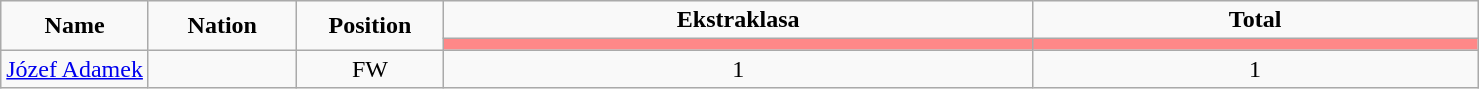<table class="wikitable" style="font-size: 100%; text-align: center;">
<tr>
<td rowspan="2" width="10%" align="center"><strong>Name</strong></td>
<td rowspan="2" width="10%" align="center"><strong>Nation</strong></td>
<td rowspan="2" width="10%" align="center"><strong>Position</strong></td>
<td colspan="1" align="center"><strong>Ekstraklasa</strong></td>
<td colspan="1" align="center"><strong>Total</strong></td>
</tr>
<tr>
<th width=60 style="background: #FF8888"></th>
<th width=60 style="background: #FF8888"></th>
</tr>
<tr>
<td><a href='#'>Józef Adamek</a></td>
<td></td>
<td>FW</td>
<td>1</td>
<td>1</td>
</tr>
</table>
